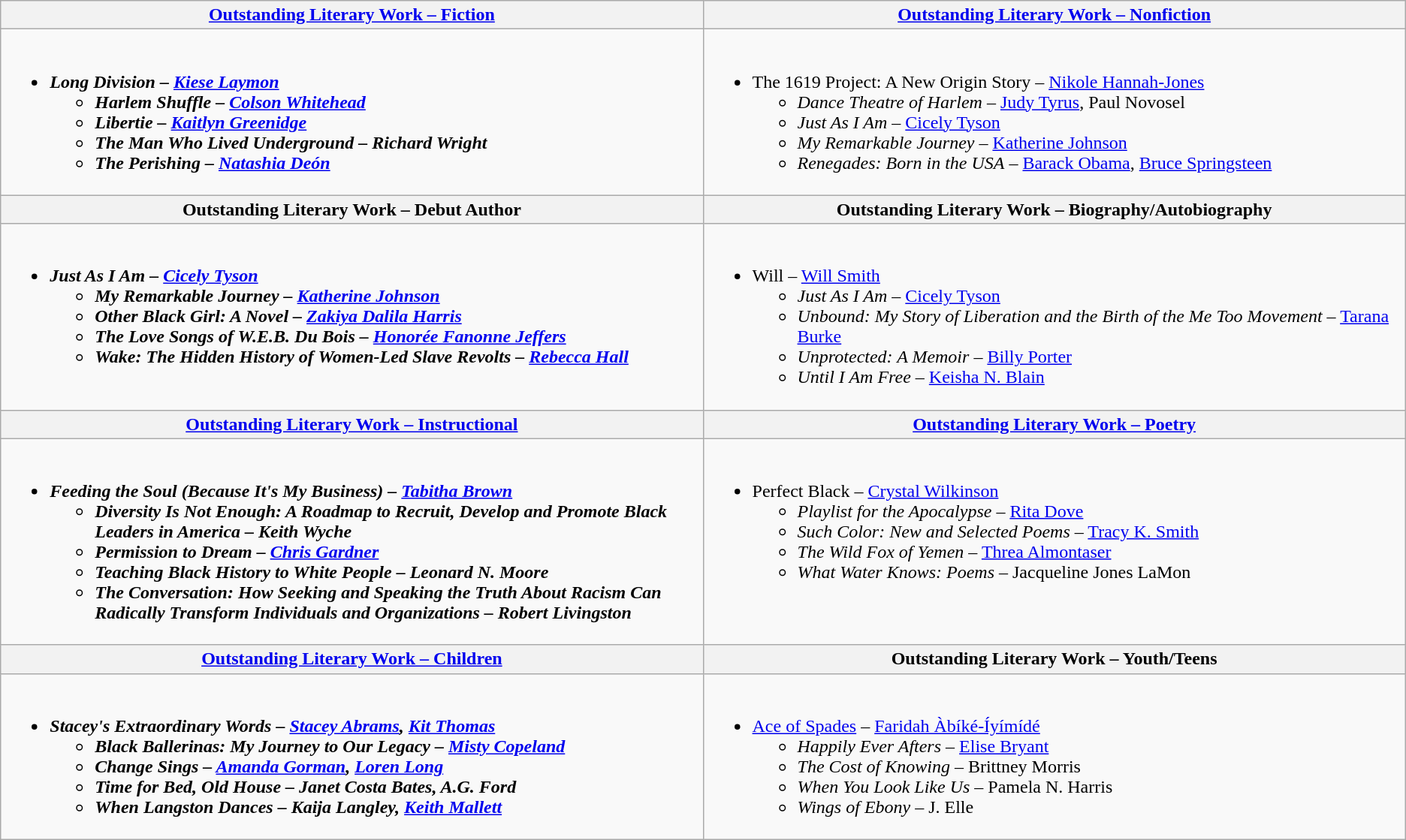<table class="wikitable">
<tr>
<th style="width=50%"><a href='#'>Outstanding Literary Work – Fiction</a></th>
<th style="width=50%"><a href='#'>Outstanding Literary Work – Nonfiction</a></th>
</tr>
<tr>
<td valign="top" width="50%"><br><ul><li><strong><em>Long Division<em> – <a href='#'>Kiese Laymon</a><strong><ul><li></em>Harlem Shuffle<em> – <a href='#'>Colson Whitehead</a></li><li></em>Libertie<em> – <a href='#'>Kaitlyn Greenidge</a></li><li></em>The Man Who Lived Underground<em> – Richard Wright</li><li></em>The Perishing<em> – <a href='#'>Natashia Deón</a></li></ul></li></ul></td>
<td valign="top" width="50%"><br><ul><li></em></strong>The 1619 Project: A New Origin Story</em> – <a href='#'>Nikole Hannah-Jones</a></strong><ul><li><em>Dance Theatre of Harlem</em> – <a href='#'>Judy Tyrus</a>, Paul Novosel</li><li><em>Just As I Am</em> – <a href='#'>Cicely Tyson</a></li><li><em>My Remarkable Journey</em> – <a href='#'>Katherine Johnson</a></li><li><em>Renegades: Born in the USA</em> – <a href='#'>Barack Obama</a>, <a href='#'>Bruce Springsteen</a></li></ul></li></ul></td>
</tr>
<tr>
<th style="width=50%">Outstanding Literary Work – Debut Author</th>
<th style="width=50%">Outstanding Literary Work – Biography/Autobiography</th>
</tr>
<tr>
<td valign="top" width="50%"><br><ul><li><strong><em>Just As I Am<em> – <a href='#'>Cicely Tyson</a><strong><ul><li></em>My Remarkable Journey<em> – <a href='#'>Katherine Johnson</a></li><li></em>Other Black Girl: A Novel<em> – <a href='#'>Zakiya Dalila Harris</a></li><li></em>The Love Songs of W.E.B. Du Bois<em> – <a href='#'>Honorée Fanonne Jeffers</a></li><li></em>Wake: The Hidden History of Women-Led Slave Revolts<em> – <a href='#'>Rebecca Hall</a></li></ul></li></ul></td>
<td valign="top" width="50%"><br><ul><li></em></strong>Will</em> – <a href='#'>Will Smith</a></strong><ul><li><em>Just As I Am</em> – <a href='#'>Cicely Tyson</a></li><li><em>Unbound: My Story of Liberation and the Birth of the Me Too Movement</em> – <a href='#'>Tarana Burke</a></li><li><em>Unprotected: A Memoir</em> – <a href='#'>Billy Porter</a></li><li><em>Until I Am Free</em> – <a href='#'>Keisha N. Blain</a></li></ul></li></ul></td>
</tr>
<tr>
<th style="width=50%"><a href='#'>Outstanding Literary Work – Instructional</a></th>
<th style="width=50%"><a href='#'>Outstanding Literary Work – Poetry</a></th>
</tr>
<tr>
<td valign="top" width="50%"><br><ul><li><strong><em>Feeding the Soul (Because It's My Business)<em> – <a href='#'>Tabitha Brown</a><strong><ul><li></em>Diversity Is Not Enough: A Roadmap to Recruit, Develop and Promote Black Leaders in America<em> – Keith Wyche</li><li></em>Permission to Dream<em> – <a href='#'>Chris Gardner</a></li><li></em>Teaching Black History to White People<em> – Leonard N. Moore</li><li></em>The Conversation: How Seeking and Speaking the Truth About Racism Can Radically Transform Individuals and Organizations<em> – Robert Livingston</li></ul></li></ul></td>
<td valign="top" width="50%"><br><ul><li></em></strong>Perfect Black</em> – <a href='#'>Crystal Wilkinson</a></strong><ul><li><em>Playlist for the Apocalypse</em> – <a href='#'>Rita Dove</a></li><li><em>Such Color: New and Selected Poems</em> – <a href='#'>Tracy K. Smith</a></li><li><em>The Wild Fox of Yemen</em> – <a href='#'>Threa Almontaser</a></li><li><em>What Water Knows: Poems</em> – Jacqueline Jones LaMon</li></ul></li></ul></td>
</tr>
<tr>
<th style="width=50%"><a href='#'>Outstanding Literary Work – Children</a></th>
<th style="width=50%">Outstanding Literary Work – Youth/Teens</th>
</tr>
<tr>
<td valign="top" width="50%"><br><ul><li><strong><em>Stacey's Extraordinary Words<em> – <a href='#'>Stacey Abrams</a>, <a href='#'>Kit Thomas</a><strong><ul><li></em>Black Ballerinas: My Journey to Our Legacy<em> – <a href='#'>Misty Copeland</a></li><li></em>Change Sings<em> – <a href='#'>Amanda Gorman</a>, <a href='#'>Loren Long</a></li><li></em>Time for Bed, Old House<em> – Janet Costa Bates, A.G. Ford</li><li></em>When Langston Dances<em> – Kaija Langley, <a href='#'>Keith Mallett</a></li></ul></li></ul></td>
<td valign="top" width="50%"><br><ul><li></em></strong><a href='#'>Ace of Spades</a></em> – <a href='#'>Faridah Àbíké-Íyímídé</a></strong><ul><li><em>Happily Ever Afters</em> – <a href='#'>Elise Bryant</a></li><li><em>The Cost of Knowing</em> – Brittney Morris</li><li><em>When You Look Like Us</em> – Pamela N. Harris</li><li><em>Wings of Ebony</em> – J. Elle</li></ul></li></ul></td>
</tr>
</table>
